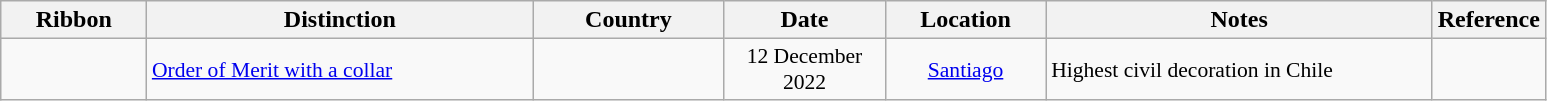<table class="wikitable" style="text-align:left;">
<tr>
<th style="width:90px;">Ribbon</th>
<th style="width:250px;">Distinction</th>
<th style="width:120px;">Country</th>
<th style="width:100px;">Date</th>
<th style="width:100px;">Location</th>
<th style="width:250px;">Notes</th>
<th>Reference</th>
</tr>
<tr>
<td></td>
<td style="font-size:90%;"><a href='#'>Order of Merit with a collar</a></td>
<td style="font-size:90%;"></td>
<td style="text-align:center; font-size:90%;">12 December 2022</td>
<td style="text-align:center; font-size:90%;"><a href='#'>Santiago</a></td>
<td style="font-size:90%;">Highest civil decoration in Chile</td>
<td style="font-size:90%;"></td>
</tr>
</table>
